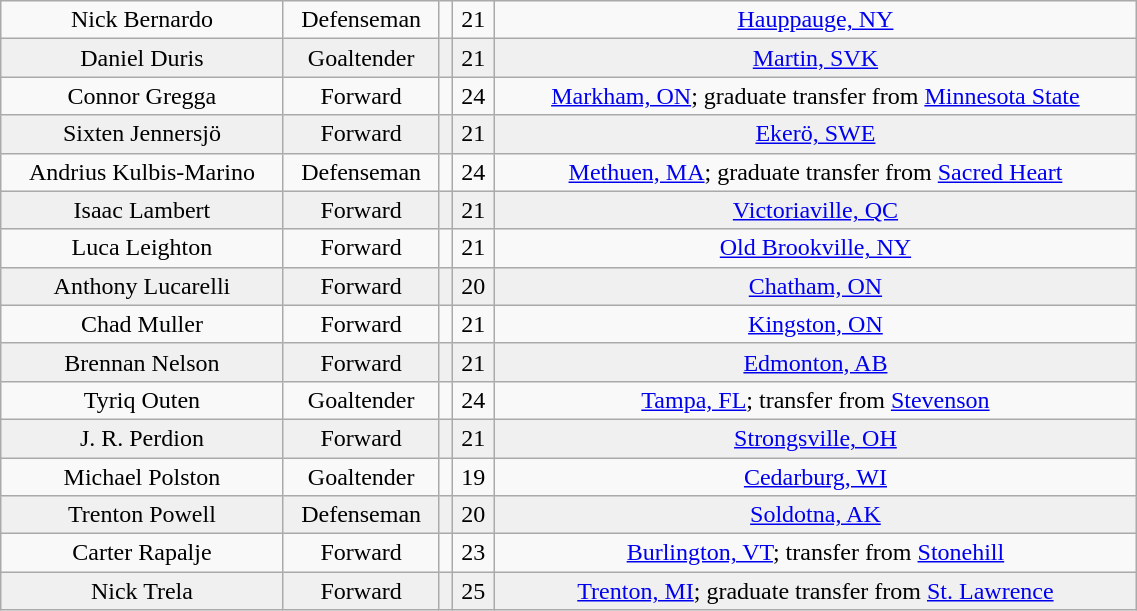<table class="wikitable" width="60%">
<tr align="center" bgcolor="">
<td>Nick Bernardo</td>
<td>Defenseman</td>
<td></td>
<td>21</td>
<td><a href='#'>Hauppauge, NY</a></td>
</tr>
<tr align="center" bgcolor="f0f0f0">
<td>Daniel Duris</td>
<td>Goaltender</td>
<td></td>
<td>21</td>
<td><a href='#'>Martin, SVK</a></td>
</tr>
<tr align="center" bgcolor="">
<td>Connor Gregga</td>
<td>Forward</td>
<td></td>
<td>24</td>
<td><a href='#'>Markham, ON</a>; graduate transfer from <a href='#'>Minnesota State</a></td>
</tr>
<tr align="center" bgcolor="f0f0f0">
<td>Sixten Jennersjö</td>
<td>Forward</td>
<td></td>
<td>21</td>
<td><a href='#'>Ekerö, SWE</a></td>
</tr>
<tr align="center" bgcolor="">
<td>Andrius Kulbis-Marino</td>
<td>Defenseman</td>
<td></td>
<td>24</td>
<td><a href='#'>Methuen, MA</a>; graduate transfer from <a href='#'>Sacred Heart</a></td>
</tr>
<tr align="center" bgcolor="f0f0f0">
<td>Isaac Lambert</td>
<td>Forward</td>
<td></td>
<td>21</td>
<td><a href='#'>Victoriaville, QC</a></td>
</tr>
<tr align="center" bgcolor="">
<td>Luca Leighton</td>
<td>Forward</td>
<td></td>
<td>21</td>
<td><a href='#'>Old Brookville, NY</a></td>
</tr>
<tr align="center" bgcolor="f0f0f0">
<td>Anthony Lucarelli</td>
<td>Forward</td>
<td></td>
<td>20</td>
<td><a href='#'>Chatham, ON</a></td>
</tr>
<tr align="center" bgcolor="">
<td>Chad Muller</td>
<td>Forward</td>
<td></td>
<td>21</td>
<td><a href='#'>Kingston, ON</a></td>
</tr>
<tr align="center" bgcolor="f0f0f0">
<td>Brennan Nelson</td>
<td>Forward</td>
<td></td>
<td>21</td>
<td><a href='#'>Edmonton, AB</a></td>
</tr>
<tr align="center" bgcolor="">
<td>Tyriq Outen</td>
<td>Goaltender</td>
<td></td>
<td>24</td>
<td><a href='#'>Tampa, FL</a>; transfer from <a href='#'>Stevenson</a></td>
</tr>
<tr align="center" bgcolor="f0f0f0">
<td>J. R. Perdion</td>
<td>Forward</td>
<td></td>
<td>21</td>
<td><a href='#'>Strongsville, OH</a></td>
</tr>
<tr align="center" bgcolor="">
<td>Michael Polston</td>
<td>Goaltender</td>
<td></td>
<td>19</td>
<td><a href='#'>Cedarburg, WI</a></td>
</tr>
<tr align="center" bgcolor="f0f0f0">
<td>Trenton Powell</td>
<td>Defenseman</td>
<td></td>
<td>20</td>
<td><a href='#'>Soldotna, AK</a></td>
</tr>
<tr align="center" bgcolor="">
<td>Carter Rapalje</td>
<td>Forward</td>
<td></td>
<td>23</td>
<td><a href='#'>Burlington, VT</a>; transfer from <a href='#'>Stonehill</a></td>
</tr>
<tr align="center" bgcolor="f0f0f0">
<td>Nick Trela</td>
<td>Forward</td>
<td></td>
<td>25</td>
<td><a href='#'>Trenton, MI</a>; graduate transfer from <a href='#'>St. Lawrence</a></td>
</tr>
</table>
